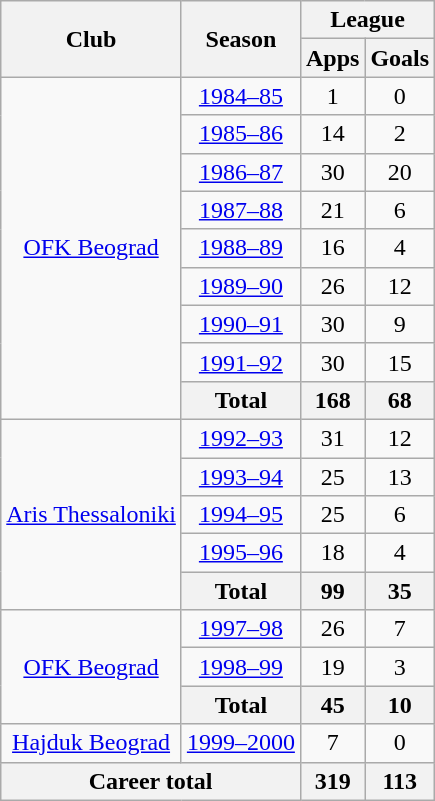<table class="wikitable" style="text-align:center">
<tr>
<th rowspan="2">Club</th>
<th rowspan="2">Season</th>
<th colspan="2">League</th>
</tr>
<tr>
<th>Apps</th>
<th>Goals</th>
</tr>
<tr>
<td rowspan="9"><a href='#'>OFK Beograd</a></td>
<td><a href='#'>1984–85</a></td>
<td>1</td>
<td>0</td>
</tr>
<tr>
<td><a href='#'>1985–86</a></td>
<td>14</td>
<td>2</td>
</tr>
<tr>
<td><a href='#'>1986–87</a></td>
<td>30</td>
<td>20</td>
</tr>
<tr>
<td><a href='#'>1987–88</a></td>
<td>21</td>
<td>6</td>
</tr>
<tr>
<td><a href='#'>1988–89</a></td>
<td>16</td>
<td>4</td>
</tr>
<tr>
<td><a href='#'>1989–90</a></td>
<td>26</td>
<td>12</td>
</tr>
<tr>
<td><a href='#'>1990–91</a></td>
<td>30</td>
<td>9</td>
</tr>
<tr>
<td><a href='#'>1991–92</a></td>
<td>30</td>
<td>15</td>
</tr>
<tr>
<th>Total</th>
<th>168</th>
<th>68</th>
</tr>
<tr>
<td rowspan="5"><a href='#'>Aris Thessaloniki</a></td>
<td><a href='#'>1992–93</a></td>
<td>31</td>
<td>12</td>
</tr>
<tr>
<td><a href='#'>1993–94</a></td>
<td>25</td>
<td>13</td>
</tr>
<tr>
<td><a href='#'>1994–95</a></td>
<td>25</td>
<td>6</td>
</tr>
<tr>
<td><a href='#'>1995–96</a></td>
<td>18</td>
<td>4</td>
</tr>
<tr>
<th>Total</th>
<th>99</th>
<th>35</th>
</tr>
<tr>
<td rowspan="3"><a href='#'>OFK Beograd</a></td>
<td><a href='#'>1997–98</a></td>
<td>26</td>
<td>7</td>
</tr>
<tr>
<td><a href='#'>1998–99</a></td>
<td>19</td>
<td>3</td>
</tr>
<tr>
<th>Total</th>
<th>45</th>
<th>10</th>
</tr>
<tr>
<td><a href='#'>Hajduk Beograd</a></td>
<td><a href='#'>1999–2000</a></td>
<td>7</td>
<td>0</td>
</tr>
<tr>
<th colspan="2">Career total</th>
<th>319</th>
<th>113</th>
</tr>
</table>
